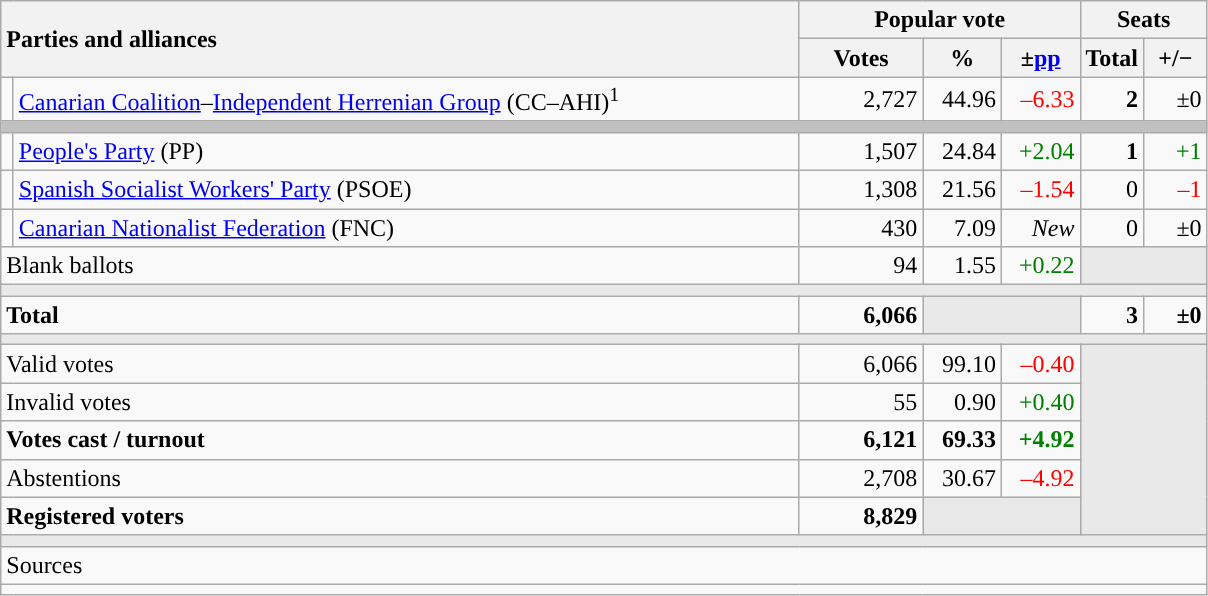<table class="wikitable" style="text-align:right;">
<tr>
<th style="text-align:left;" rowspan="2" colspan="2" width="525">Parties and alliances</th>
<th colspan="3">Popular vote</th>
<th colspan="2">Seats</th>
</tr>
<tr>
<th width="75">Votes</th>
<th width="45">%</th>
<th width="45">±<a href='#'>pp</a></th>
<th width="35">Total</th>
<th width="35">+/−</th>
</tr>
<tr>
<td width="1" style="color:inherit;background:"></td>
<td align="left"><a href='#'>Canarian Coalition</a>–<a href='#'>Independent Herrenian Group</a> (CC–AHI)<sup>1</sup></td>
<td>2,727</td>
<td>44.96</td>
<td style="color:red;">–6.33</td>
<td><strong>2</strong></td>
<td>±0</td>
</tr>
<tr>
<td colspan="7" bgcolor="#C0C0C0"></td>
</tr>
<tr>
<td style="color:inherit;background:"></td>
<td align="left"><a href='#'>People's Party</a> (PP)</td>
<td>1,507</td>
<td>24.84</td>
<td style="color:green;">+2.04</td>
<td><strong>1</strong></td>
<td style="color:green;">+1</td>
</tr>
<tr>
<td style="color:inherit;background:"></td>
<td align="left"><a href='#'>Spanish Socialist Workers' Party</a> (PSOE)</td>
<td>1,308</td>
<td>21.56</td>
<td style="color:red;">–1.54</td>
<td>0</td>
<td style="color:red;">–1</td>
</tr>
<tr>
<td style="color:inherit;background:"></td>
<td align="left"><a href='#'>Canarian Nationalist Federation</a> (FNC)</td>
<td>430</td>
<td>7.09</td>
<td><em>New</em></td>
<td>0</td>
<td>±0</td>
</tr>
<tr>
<td align="left" colspan="2">Blank ballots</td>
<td>94</td>
<td>1.55</td>
<td style="color:green;">+0.22</td>
<td bgcolor="#E9E9E9" colspan="2"></td>
</tr>
<tr>
<td colspan="7" bgcolor="#E9E9E9"></td>
</tr>
<tr style="font-weight:bold;">
<td align="left" colspan="2">Total</td>
<td>6,066</td>
<td bgcolor="#E9E9E9" colspan="2"></td>
<td>3</td>
<td>±0</td>
</tr>
<tr>
<td colspan="7" bgcolor="#E9E9E9"></td>
</tr>
<tr>
<td align="left" colspan="2">Valid votes</td>
<td>6,066</td>
<td>99.10</td>
<td style="color:red;">–0.40</td>
<td bgcolor="#E9E9E9" colspan="2" rowspan="5"></td>
</tr>
<tr>
<td align="left" colspan="2">Invalid votes</td>
<td>55</td>
<td>0.90</td>
<td style="color:green;">+0.40</td>
</tr>
<tr style="font-weight:bold;">
<td align="left" colspan="2">Votes cast / turnout</td>
<td>6,121</td>
<td>69.33</td>
<td style="color:green;">+4.92</td>
</tr>
<tr>
<td align="left" colspan="2">Abstentions</td>
<td>2,708</td>
<td>30.67</td>
<td style="color:red;">–4.92</td>
</tr>
<tr style="font-weight:bold;">
<td align="left" colspan="2">Registered voters</td>
<td>8,829</td>
<td bgcolor="#E9E9E9" colspan="2"></td>
</tr>
<tr>
<td colspan="7" bgcolor="#E9E9E9"></td>
</tr>
<tr>
<td align="left" colspan="7">Sources</td>
</tr>
<tr>
<td colspan="7" style="text-align:left; max-width:790px;"></td>
</tr>
</table>
